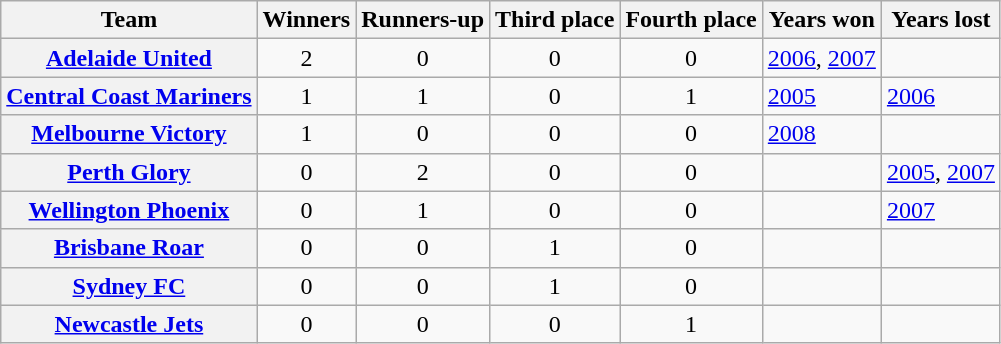<table class="wikitable plainrowheaders sortable">
<tr>
<th scope=col>Team</th>
<th scope=col>Winners</th>
<th scope=col>Runners-up</th>
<th scope=col>Third place</th>
<th scope=col>Fourth place</th>
<th scope=col>Years won</th>
<th scope=col>Years lost</th>
</tr>
<tr>
<th scope=row><a href='#'>Adelaide United</a></th>
<td align=center>2</td>
<td align=center>0</td>
<td align=center>0</td>
<td align=center>0</td>
<td><a href='#'>2006</a>, <a href='#'>2007</a></td>
<td></td>
</tr>
<tr>
<th scope=row><a href='#'>Central Coast Mariners</a></th>
<td align=center>1</td>
<td align=center>1</td>
<td align=center>0</td>
<td align=center>1</td>
<td><a href='#'>2005</a></td>
<td><a href='#'>2006</a></td>
</tr>
<tr>
<th scope=row><a href='#'>Melbourne Victory</a></th>
<td align=center>1</td>
<td align=center>0</td>
<td align=center>0</td>
<td align=center>0</td>
<td><a href='#'>2008</a></td>
<td></td>
</tr>
<tr>
<th scope=row><a href='#'>Perth Glory</a></th>
<td align=center>0</td>
<td align=center>2</td>
<td align=center>0</td>
<td align=center>0</td>
<td></td>
<td><a href='#'>2005</a>, <a href='#'>2007</a></td>
</tr>
<tr>
<th scope=row><a href='#'>Wellington Phoenix</a></th>
<td align=center>0</td>
<td align=center>1</td>
<td align=center>0</td>
<td align=center>0</td>
<td></td>
<td><a href='#'>2007</a></td>
</tr>
<tr>
<th scope=row><a href='#'>Brisbane Roar</a></th>
<td align=center>0</td>
<td align=center>0</td>
<td align=center>1</td>
<td align=center>0</td>
<td></td>
<td></td>
</tr>
<tr>
<th scope=row><a href='#'>Sydney FC</a></th>
<td align=center>0</td>
<td align=center>0</td>
<td align=center>1</td>
<td align=center>0</td>
<td></td>
<td></td>
</tr>
<tr>
<th scope=row><a href='#'>Newcastle Jets</a></th>
<td align=center>0</td>
<td align=center>0</td>
<td align=center>0</td>
<td align=center>1</td>
<td></td>
<td></td>
</tr>
</table>
